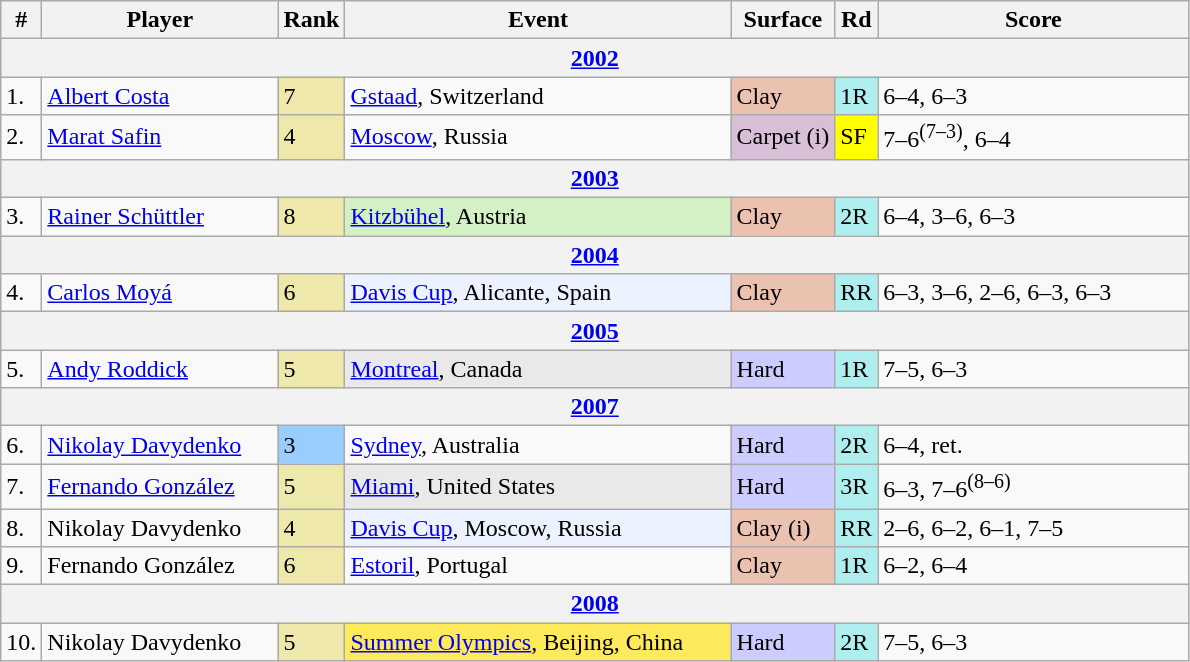<table class="wikitable sortable">
<tr>
<th>#</th>
<th width=150>Player</th>
<th>Rank</th>
<th width=250>Event</th>
<th>Surface</th>
<th>Rd</th>
<th width=200>Score</th>
</tr>
<tr>
<th colspan=7><a href='#'>2002</a></th>
</tr>
<tr>
<td>1.</td>
<td> <a href='#'>Albert Costa</a></td>
<td bgcolor=EEE8AA>7</td>
<td><a href='#'>Gstaad</a>, Switzerland</td>
<td bgcolor=#ebc2af>Clay</td>
<td bgcolor=afeeee>1R</td>
<td>6–4, 6–3</td>
</tr>
<tr>
<td>2.</td>
<td> <a href='#'>Marat Safin</a></td>
<td bgcolor=EEE8AA>4</td>
<td><a href='#'>Moscow</a>, Russia</td>
<td bgcolor=thistle>Carpet (i)</td>
<td bgcolor=yellow>SF</td>
<td>7–6<sup>(7–3)</sup>, 6–4</td>
</tr>
<tr>
<th colspan=7><a href='#'>2003</a></th>
</tr>
<tr>
<td>3.</td>
<td> <a href='#'>Rainer Schüttler</a></td>
<td bgcolor=EEE8AA>8</td>
<td bgcolor=d4f1c5><a href='#'>Kitzbühel</a>, Austria</td>
<td bgcolor=#ebc2af>Clay</td>
<td bgcolor=afeeee>2R</td>
<td>6–4, 3–6, 6–3</td>
</tr>
<tr>
<th colspan=7><a href='#'>2004</a></th>
</tr>
<tr>
<td>4.</td>
<td> <a href='#'>Carlos Moyá</a></td>
<td bgcolor=EEE8AA>6</td>
<td bgcolor=ECF2FF><a href='#'>Davis Cup</a>, Alicante, Spain</td>
<td bgcolor=#ebc2af>Clay</td>
<td bgcolor=afeeee>RR</td>
<td>6–3, 3–6, 2–6, 6–3, 6–3</td>
</tr>
<tr>
<th colspan=7><a href='#'>2005</a></th>
</tr>
<tr>
<td>5.</td>
<td> <a href='#'>Andy Roddick</a></td>
<td bgcolor=EEE8AA>5</td>
<td bgcolor=e9e9e9><a href='#'>Montreal</a>, Canada</td>
<td bgcolor=CCCCFF>Hard</td>
<td bgcolor=afeeee>1R</td>
<td>7–5, 6–3</td>
</tr>
<tr>
<th colspan=7><a href='#'>2007</a></th>
</tr>
<tr>
<td>6.</td>
<td> <a href='#'>Nikolay Davydenko</a></td>
<td bgcolor=99ccff>3</td>
<td><a href='#'>Sydney</a>, Australia</td>
<td bgcolor=CCCCFF>Hard</td>
<td bgcolor=afeeee>2R</td>
<td>6–4, ret.</td>
</tr>
<tr>
<td>7.</td>
<td> <a href='#'>Fernando González</a></td>
<td bgcolor=EEE8AA>5</td>
<td bgcolor=e9e9e9><a href='#'>Miami</a>, United States</td>
<td bgcolor=CCCCFF>Hard</td>
<td bgcolor=afeeee>3R</td>
<td>6–3, 7–6<sup>(8–6)</sup></td>
</tr>
<tr>
<td>8.</td>
<td> Nikolay Davydenko</td>
<td bgcolor=EEE8AA>4</td>
<td bgcolor=ECF2FF><a href='#'>Davis Cup</a>, Moscow, Russia</td>
<td bgcolor=#ebc2af>Clay (i)</td>
<td bgcolor=afeeee>RR</td>
<td>2–6, 6–2, 6–1, 7–5</td>
</tr>
<tr>
<td>9.</td>
<td> Fernando González</td>
<td bgcolor=EEE8AA>6</td>
<td><a href='#'>Estoril</a>, Portugal</td>
<td bgcolor=#ebc2af>Clay</td>
<td bgcolor=afeeee>1R</td>
<td>6–2, 6–4</td>
</tr>
<tr>
<th colspan=7><a href='#'>2008</a></th>
</tr>
<tr>
<td>10.</td>
<td> Nikolay Davydenko</td>
<td bgcolor=EEE8AA>5</td>
<td bgcolor=FFEA5C><a href='#'>Summer Olympics</a>, Beijing, China</td>
<td bgcolor=CCCCFF>Hard</td>
<td bgcolor=afeeee>2R</td>
<td>7–5, 6–3</td>
</tr>
</table>
